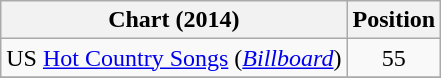<table class="wikitable sortable">
<tr>
<th scope="col">Chart (2014)</th>
<th scope="col">Position</th>
</tr>
<tr>
<td>US <a href='#'>Hot Country Songs</a> (<em><a href='#'>Billboard</a></em>)</td>
<td align="center">55</td>
</tr>
<tr>
</tr>
</table>
